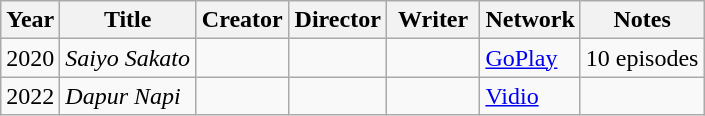<table class="wikitable sortable">
<tr>
<th>Year</th>
<th>Title</th>
<th width=55>Creator</th>
<th width=55>Director</th>
<th width=55>Writer</th>
<th>Network</th>
<th>Notes</th>
</tr>
<tr>
<td>2020</td>
<td><em>Saiyo Sakato</em></td>
<td></td>
<td></td>
<td></td>
<td><a href='#'>GoPlay</a></td>
<td>10 episodes</td>
</tr>
<tr>
<td>2022</td>
<td><em>Dapur Napi</em></td>
<td></td>
<td></td>
<td></td>
<td><a href='#'>Vidio</a></td>
<td></td>
</tr>
</table>
